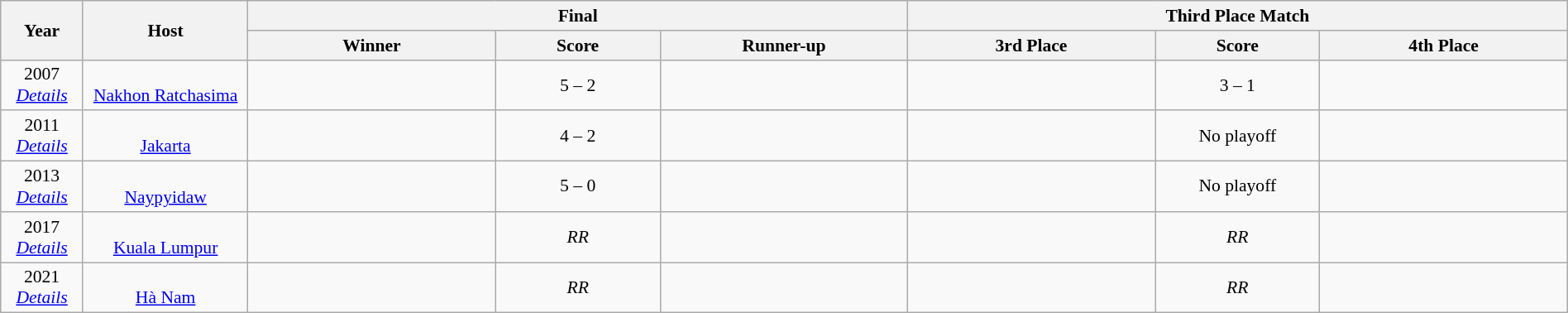<table class="wikitable" style="font-size: 90%; text-align: center; width: 100%;">
<tr>
<th rowspan="2" width="5%">Year</th>
<th rowspan="2" width="10%">Host</th>
<th colspan="3">Final</th>
<th colspan="3">Third Place Match</th>
</tr>
<tr>
<th width="15%">Winner</th>
<th width="10%">Score</th>
<th width="15%">Runner-up</th>
<th width="15%">3rd Place</th>
<th width="10%">Score</th>
<th width="15%">4th Place</th>
</tr>
<tr align=center>
<td>2007<br><em><a href='#'>Details</a></em></td>
<td><br><a href='#'>Nakhon Ratchasima</a></td>
<td><strong></strong></td>
<td>5 – 2</td>
<td></td>
<td></td>
<td>3 – 1</td>
<td></td>
</tr>
<tr align=center>
<td>2011<br><em><a href='#'>Details</a></em></td>
<td><br><a href='#'>Jakarta</a></td>
<td><strong></strong></td>
<td>4 – 2</td>
<td></td>
<td></td>
<td>No playoff</td>
<td></td>
</tr>
<tr align=center>
<td>2013<br><em><a href='#'>Details</a></em></td>
<td><br><a href='#'>Naypyidaw</a></td>
<td><strong></strong></td>
<td>5 – 0</td>
<td></td>
<td></td>
<td>No playoff</td>
<td></td>
</tr>
<tr align=center>
<td>2017<br><em><a href='#'>Details</a></em></td>
<td><br><a href='#'>Kuala Lumpur</a></td>
<td><strong></strong></td>
<td><em>RR</em></td>
<td></td>
<td></td>
<td><em>RR</em></td>
<td></td>
</tr>
<tr align=center>
<td>2021<br><em><a href='#'>Details</a></em></td>
<td><br><a href='#'>Hà Nam</a></td>
<td><strong></strong></td>
<td><em>RR</em></td>
<td></td>
<td></td>
<td><em>RR</em></td>
<td></td>
</tr>
</table>
